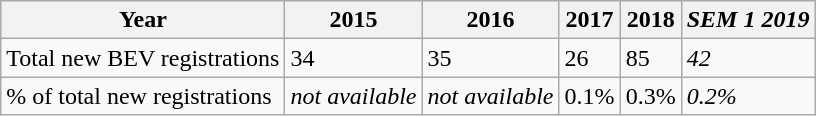<table class="wikitable">
<tr>
<th>Year</th>
<th>2015</th>
<th>2016</th>
<th>2017</th>
<th>2018</th>
<th><em>SEM 1 2019</em></th>
</tr>
<tr>
<td>Total new BEV registrations</td>
<td>34</td>
<td>35</td>
<td>26</td>
<td>85</td>
<td><em>42</em></td>
</tr>
<tr>
<td>% of total new registrations</td>
<td><em>not available</em></td>
<td><em>not available</em></td>
<td>0.1%</td>
<td>0.3%</td>
<td><em>0.2%</em></td>
</tr>
</table>
